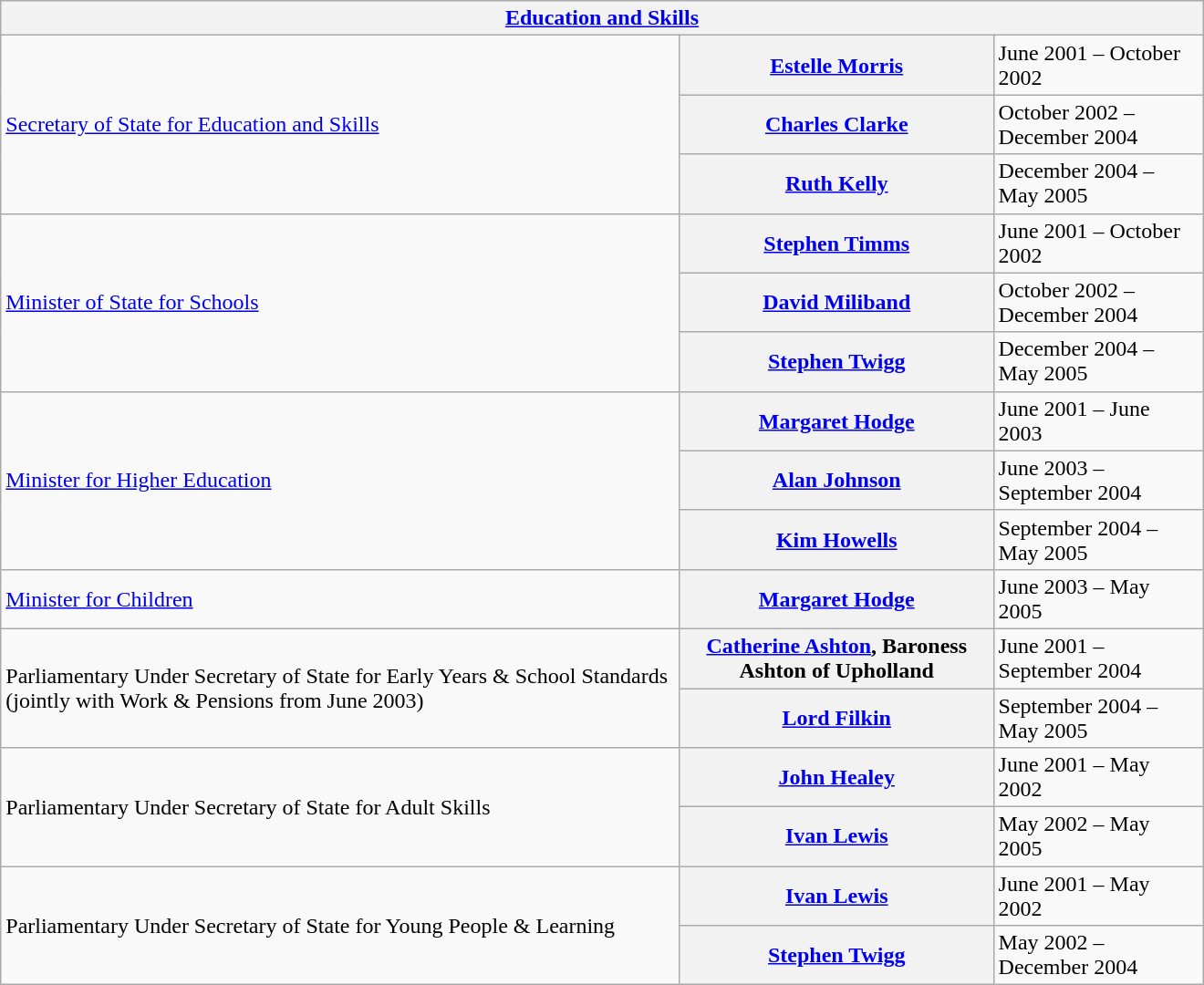<table class="wikitable plainrowheaders" width=100% style="max-width:55em;">
<tr>
<th colspan=4><a href='#'>Education and Skills</a></th>
</tr>
<tr>
<td rowspan="3"><a href='#'>Secretary of State for Education and Skills</a></td>
<th scope="row" style="font-weight:bold;"><a href='#'>Estelle Morris</a></th>
<td>June 2001 – October 2002</td>
</tr>
<tr>
<th scope="row" style="font-weight:bold;"><a href='#'>Charles Clarke</a></th>
<td>October 2002 – December 2004</td>
</tr>
<tr>
<th scope="row" style="font-weight:bold;"><a href='#'>Ruth Kelly</a></th>
<td>December 2004 – May 2005</td>
</tr>
<tr>
<td rowspan="3"><a href='#'>Minister of State for Schools</a></td>
<th scope="row"><a href='#'>Stephen Timms</a></th>
<td>June 2001 – October 2002</td>
</tr>
<tr>
<th scope="row"><a href='#'>David Miliband</a></th>
<td>October 2002 – December 2004</td>
</tr>
<tr>
<th scope="row"><a href='#'>Stephen Twigg</a></th>
<td>December 2004 – May 2005</td>
</tr>
<tr>
<td rowspan="3"><a href='#'>Minister for Higher Education</a></td>
<th scope="row"><a href='#'>Margaret Hodge</a></th>
<td>June 2001 – June 2003</td>
</tr>
<tr>
<th scope="row"><a href='#'>Alan Johnson</a></th>
<td>June 2003 – September 2004</td>
</tr>
<tr>
<th scope="row"><a href='#'>Kim Howells</a></th>
<td>September 2004 – May 2005</td>
</tr>
<tr>
<td><a href='#'>Minister for Children</a></td>
<th scope="row"><a href='#'>Margaret Hodge</a></th>
<td>June 2003 – May 2005</td>
</tr>
<tr>
<td rowspan="2">Parliamentary Under Secretary of State for Early Years & School Standards (jointly with Work & Pensions from June 2003)</td>
<th scope="row"><a href='#'>Catherine Ashton</a>, Baroness Ashton of Upholland</th>
<td>June 2001 – September 2004</td>
</tr>
<tr>
<th scope="row"><a href='#'>Lord Filkin</a></th>
<td>September 2004 – May 2005</td>
</tr>
<tr>
<td rowspan="2">Parliamentary Under Secretary of State for Adult Skills</td>
<th scope="row"><a href='#'>John Healey</a></th>
<td>June 2001 – May 2002</td>
</tr>
<tr>
<th scope="row"><a href='#'>Ivan Lewis</a></th>
<td>May 2002 – May 2005</td>
</tr>
<tr>
<td rowspan="2">Parliamentary Under Secretary of State for Young People & Learning</td>
<th scope="row"><a href='#'>Ivan Lewis</a></th>
<td>June 2001 – May 2002</td>
</tr>
<tr>
<th scope="row"><a href='#'>Stephen Twigg</a></th>
<td>May 2002 – December 2004</td>
</tr>
</table>
